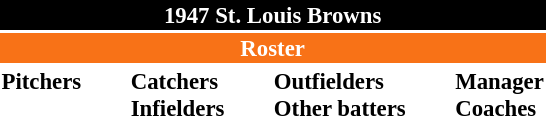<table class="toccolours" style="font-size: 95%;">
<tr>
<th colspan="10" style="background-color: black; color: white; text-align: center;">1947 St. Louis Browns</th>
</tr>
<tr>
<td colspan="10" style="background-color: #F87217; color: white; text-align: center;"><strong>Roster</strong></td>
</tr>
<tr>
<td valign="top"><strong>Pitchers</strong><br>











</td>
<td width="25px"></td>
<td valign="top"><strong>Catchers</strong><br>

<strong>Infielders</strong>








</td>
<td width="25px"></td>
<td valign="top"><strong>Outfielders</strong><br>




<strong>Other batters</strong>

</td>
<td width="25px"></td>
<td valign="top"><strong>Manager</strong><br>
<strong>Coaches</strong>


</td>
</tr>
<tr>
</tr>
</table>
